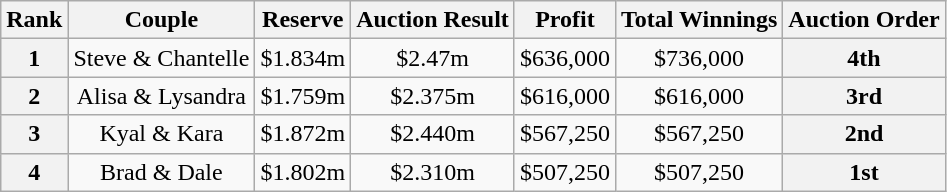<table class="wikitable" style="text-align:center">
<tr>
<th>Rank</th>
<th>Couple</th>
<th>Reserve</th>
<th>Auction Result</th>
<th>Profit</th>
<th>Total Winnings</th>
<th>Auction Order</th>
</tr>
<tr>
<th>1</th>
<td>Steve & Chantelle</td>
<td>$1.834m</td>
<td>$2.47m</td>
<td>$636,000</td>
<td>$736,000</td>
<th>4th</th>
</tr>
<tr>
<th>2</th>
<td>Alisa & Lysandra</td>
<td>$1.759m</td>
<td>$2.375m</td>
<td>$616,000</td>
<td>$616,000</td>
<th>3rd</th>
</tr>
<tr>
<th>3</th>
<td>Kyal & Kara</td>
<td>$1.872m</td>
<td>$2.440m</td>
<td>$567,250</td>
<td>$567,250</td>
<th>2nd</th>
</tr>
<tr>
<th>4</th>
<td>Brad & Dale</td>
<td>$1.802m</td>
<td>$2.310m</td>
<td>$507,250</td>
<td>$507,250</td>
<th>1st</th>
</tr>
</table>
